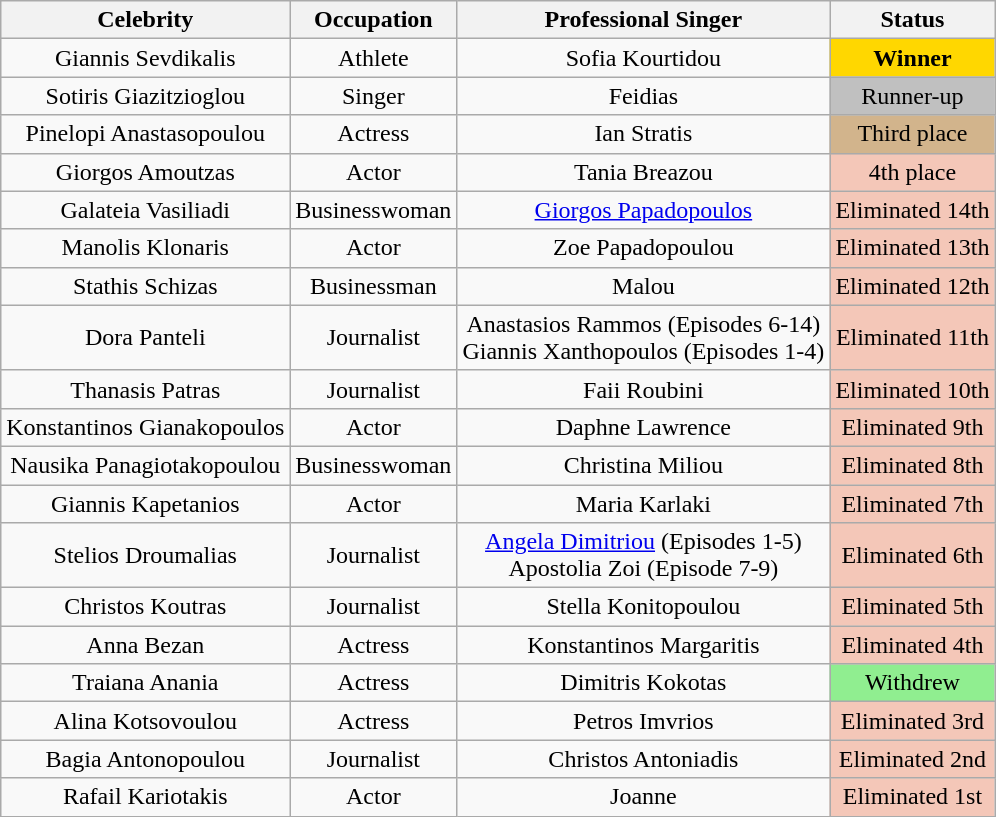<table class="wikitable sortable" style="text-align:center;">
<tr>
<th>Celebrity</th>
<th>Occupation</th>
<th>Professional Singer</th>
<th>Status</th>
</tr>
<tr>
<td>Giannis Sevdikalis</td>
<td>Athlete</td>
<td>Sofia Kourtidou</td>
<td style="background:gold;"><strong>Winner</strong></td>
</tr>
<tr>
<td>Sotiris Giazitzioglou</td>
<td>Singer</td>
<td>Feidias</td>
<td style="background:silver;">Runner-up</td>
</tr>
<tr>
<td>Pinelopi Anastasopoulou</td>
<td>Actress</td>
<td>Ian Stratis</td>
<td style="background:tan;">Third place</td>
</tr>
<tr>
<td>Giorgos Amoutzas</td>
<td>Actor</td>
<td>Tania Breazou</td>
<td style="background:#f4c7b8;">4th place</td>
</tr>
<tr>
<td>Galateia Vasiliadi</td>
<td>Businesswoman</td>
<td><a href='#'>Giorgos Papadopoulos</a></td>
<td style="background:#f4c7b8;">Eliminated 14th</td>
</tr>
<tr>
<td>Manolis Klonaris</td>
<td>Actor</td>
<td>Zoe Papadopoulou</td>
<td style="background:#f4c7b8;">Eliminated 13th</td>
</tr>
<tr>
<td>Stathis Schizas</td>
<td>Businessman</td>
<td>Malou</td>
<td style="background:#f4c7b8;">Eliminated 12th</td>
</tr>
<tr>
<td>Dora Panteli</td>
<td>Journalist</td>
<td>Anastasios Rammos (Episodes 6-14)<br>Giannis Xanthopoulos (Episodes 1-4)</td>
<td style="background:#f4c7b8;">Eliminated 11th</td>
</tr>
<tr>
<td>Thanasis Patras</td>
<td>Journalist</td>
<td>Faii Roubini</td>
<td style="background:#f4c7b8;">Eliminated 10th</td>
</tr>
<tr>
<td>Konstantinos Gianakopoulos</td>
<td>Actor</td>
<td>Daphne Lawrence</td>
<td style="background:#f4c7b8;">Eliminated 9th</td>
</tr>
<tr>
<td>Nausika Panagiotakopoulou</td>
<td>Businesswoman</td>
<td>Christina Miliou</td>
<td style="background:#f4c7b8;">Eliminated 8th</td>
</tr>
<tr>
<td>Giannis Kapetanios</td>
<td>Actor</td>
<td>Maria Karlaki</td>
<td style="background:#f4c7b8;">Eliminated 7th</td>
</tr>
<tr>
<td>Stelios Droumalias</td>
<td>Journalist</td>
<td><a href='#'>Angela Dimitriou</a> (Episodes 1-5)<br>Apostolia Zoi (Episode 7-9)</td>
<td style="background:#f4c7b8;">Eliminated 6th</td>
</tr>
<tr>
<td>Christos Koutras</td>
<td>Journalist</td>
<td>Stella Konitopoulou</td>
<td style="background:#f4c7b8;">Eliminated 5th</td>
</tr>
<tr>
<td>Anna Bezan</td>
<td>Actress</td>
<td>Konstantinos Margaritis</td>
<td style="background:#f4c7b8;">Eliminated 4th</td>
</tr>
<tr>
<td>Traiana Anania</td>
<td>Actress</td>
<td>Dimitris Kokotas</td>
<td style="background:lightgreen;">Withdrew</td>
</tr>
<tr>
<td>Alina Kotsovoulou</td>
<td>Actress</td>
<td>Petros Imvrios</td>
<td style="background:#f4c7b8;">Eliminated 3rd</td>
</tr>
<tr>
<td>Bagia Antonopoulou</td>
<td>Journalist</td>
<td>Christos Antoniadis</td>
<td style="background:#f4c7b8;">Eliminated 2nd</td>
</tr>
<tr>
<td>Rafail Kariotakis</td>
<td>Actor</td>
<td>Joanne</td>
<td style="background:#f4c7b8;">Eliminated 1st</td>
</tr>
</table>
